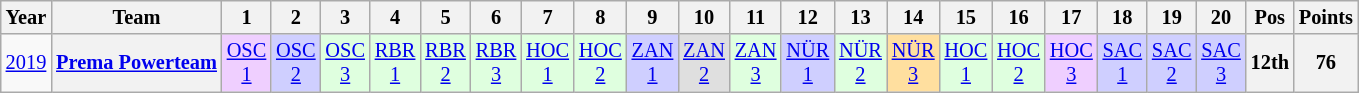<table class="wikitable" style="text-align:center; font-size:85%">
<tr>
<th>Year</th>
<th>Team</th>
<th>1</th>
<th>2</th>
<th>3</th>
<th>4</th>
<th>5</th>
<th>6</th>
<th>7</th>
<th>8</th>
<th>9</th>
<th>10</th>
<th>11</th>
<th>12</th>
<th>13</th>
<th>14</th>
<th>15</th>
<th>16</th>
<th>17</th>
<th>18</th>
<th>19</th>
<th>20</th>
<th>Pos</th>
<th>Points</th>
</tr>
<tr>
<td><a href='#'>2019</a></td>
<th nowrap><a href='#'>Prema Powerteam</a></th>
<td style="background:#EFCFFF;"><a href='#'>OSC<br>1</a><br></td>
<td style="background:#CFCFFF;"><a href='#'>OSC<br>2</a><br></td>
<td style="background:#DFFFDF;"><a href='#'>OSC<br>3</a><br></td>
<td style="background:#DFFFDF;"><a href='#'>RBR<br>1</a><br></td>
<td style="background:#DFFFDF;"><a href='#'>RBR<br>2</a><br></td>
<td style="background:#DFFFDF;"><a href='#'>RBR<br>3</a><br></td>
<td style="background:#DFFFDF;"><a href='#'>HOC<br>1</a><br></td>
<td style="background:#DFFFDF;"><a href='#'>HOC<br>2</a><br></td>
<td style="background:#CFCFFF;"><a href='#'>ZAN<br>1</a><br></td>
<td style="background:#DFDFDF;"><a href='#'>ZAN<br>2</a><br></td>
<td style="background:#DFFFDF;"><a href='#'>ZAN<br>3</a><br></td>
<td style="background:#CFCFFF;"><a href='#'>NÜR<br>1</a><br></td>
<td style="background:#DFFFDF;"><a href='#'>NÜR<br>2</a><br></td>
<td style="background:#FFDF9F;"><a href='#'>NÜR<br>3</a><br></td>
<td style="background:#DFFFDF;"><a href='#'>HOC<br>1</a><br></td>
<td style="background:#DFFFDF;"><a href='#'>HOC<br>2</a><br></td>
<td style="background:#EFCFFF;"><a href='#'>HOC<br>3</a><br></td>
<td style="background:#CFCFFF;"><a href='#'>SAC<br>1</a><br></td>
<td style="background:#CFCFFF;"><a href='#'>SAC<br>2</a><br></td>
<td style="background:#CFCFFF;"><a href='#'>SAC<br>3</a><br></td>
<th>12th</th>
<th>76</th>
</tr>
</table>
